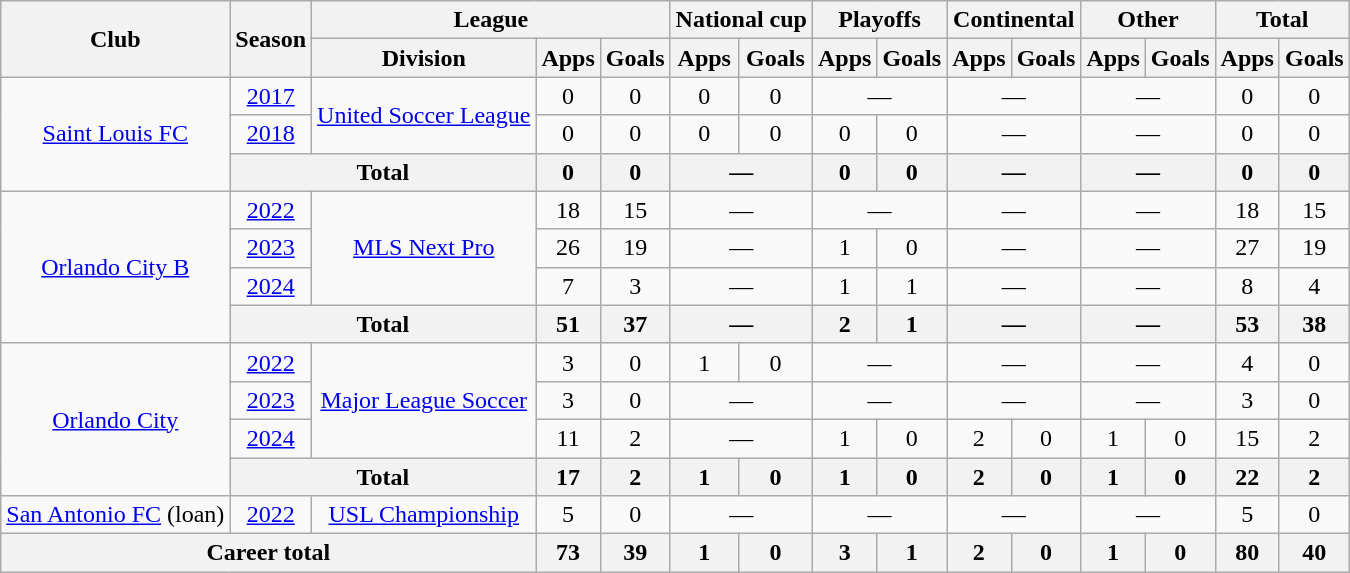<table class="wikitable" style="text-align:center;">
<tr>
<th rowspan="2">Club</th>
<th rowspan="2">Season</th>
<th colspan="3">League</th>
<th colspan="2">National cup</th>
<th colspan="2">Playoffs</th>
<th colspan="2">Continental</th>
<th colspan="2">Other</th>
<th colspan="2">Total</th>
</tr>
<tr>
<th>Division</th>
<th>Apps</th>
<th>Goals</th>
<th>Apps</th>
<th>Goals</th>
<th>Apps</th>
<th>Goals</th>
<th>Apps</th>
<th>Goals</th>
<th>Apps</th>
<th>Goals</th>
<th>Apps</th>
<th>Goals</th>
</tr>
<tr>
<td rowspan="3"><a href='#'>Saint Louis FC</a></td>
<td><a href='#'>2017</a></td>
<td rowspan="2"><a href='#'>United Soccer League</a></td>
<td>0</td>
<td>0</td>
<td>0</td>
<td>0</td>
<td colspan="2">—</td>
<td colspan="2">—</td>
<td colspan="2">—</td>
<td>0</td>
<td>0</td>
</tr>
<tr>
<td><a href='#'>2018</a></td>
<td>0</td>
<td>0</td>
<td>0</td>
<td>0</td>
<td>0</td>
<td>0</td>
<td colspan="2">—</td>
<td colspan="2">—</td>
<td>0</td>
<td>0</td>
</tr>
<tr>
<th colspan="2">Total</th>
<th>0</th>
<th>0</th>
<th colspan="2">—</th>
<th>0</th>
<th>0</th>
<th colspan="2">—</th>
<th colspan="2">—</th>
<th>0</th>
<th>0</th>
</tr>
<tr>
<td rowspan="4"><a href='#'>Orlando City B</a></td>
<td><a href='#'>2022</a></td>
<td rowspan="3"><a href='#'>MLS Next Pro</a></td>
<td>18</td>
<td>15</td>
<td colspan="2">—</td>
<td colspan="2">—</td>
<td colspan="2">—</td>
<td colspan="2">—</td>
<td>18</td>
<td>15</td>
</tr>
<tr>
<td><a href='#'>2023</a></td>
<td>26</td>
<td>19</td>
<td colspan="2">—</td>
<td>1</td>
<td>0</td>
<td colspan="2">—</td>
<td colspan="2">—</td>
<td>27</td>
<td>19</td>
</tr>
<tr>
<td><a href='#'>2024</a></td>
<td>7</td>
<td>3</td>
<td colspan="2">—</td>
<td>1</td>
<td>1</td>
<td colspan="2">—</td>
<td colspan="2">—</td>
<td>8</td>
<td>4</td>
</tr>
<tr>
<th colspan="2">Total</th>
<th>51</th>
<th>37</th>
<th colspan="2">—</th>
<th>2</th>
<th>1</th>
<th colspan="2">—</th>
<th colspan="2">—</th>
<th>53</th>
<th>38</th>
</tr>
<tr>
<td rowspan="4"><a href='#'>Orlando City</a></td>
<td><a href='#'>2022</a></td>
<td rowspan="3"><a href='#'>Major League Soccer</a></td>
<td>3</td>
<td>0</td>
<td>1</td>
<td>0</td>
<td colspan="2">—</td>
<td colspan="2">—</td>
<td colspan="2">—</td>
<td>4</td>
<td>0</td>
</tr>
<tr>
<td><a href='#'>2023</a></td>
<td>3</td>
<td>0</td>
<td colspan="2">—</td>
<td colspan="2">—</td>
<td colspan="2">—</td>
<td colspan="2">—</td>
<td>3</td>
<td>0</td>
</tr>
<tr>
<td><a href='#'>2024</a></td>
<td>11</td>
<td>2</td>
<td colspan="2">—</td>
<td>1</td>
<td>0</td>
<td>2</td>
<td>0</td>
<td>1</td>
<td>0</td>
<td>15</td>
<td>2</td>
</tr>
<tr>
<th colspan="2">Total</th>
<th>17</th>
<th>2</th>
<th>1</th>
<th>0</th>
<th>1</th>
<th>0</th>
<th>2</th>
<th>0</th>
<th>1</th>
<th>0</th>
<th>22</th>
<th>2</th>
</tr>
<tr>
<td><a href='#'>San Antonio FC</a> (loan)</td>
<td><a href='#'>2022</a></td>
<td><a href='#'>USL Championship</a></td>
<td>5</td>
<td>0</td>
<td colspan="2">—</td>
<td colspan="2">—</td>
<td colspan="2">—</td>
<td colspan="2">—</td>
<td>5</td>
<td>0</td>
</tr>
<tr>
<th colspan="3">Career total</th>
<th>73</th>
<th>39</th>
<th>1</th>
<th>0</th>
<th>3</th>
<th>1</th>
<th>2</th>
<th>0</th>
<th>1</th>
<th>0</th>
<th>80</th>
<th>40</th>
</tr>
</table>
